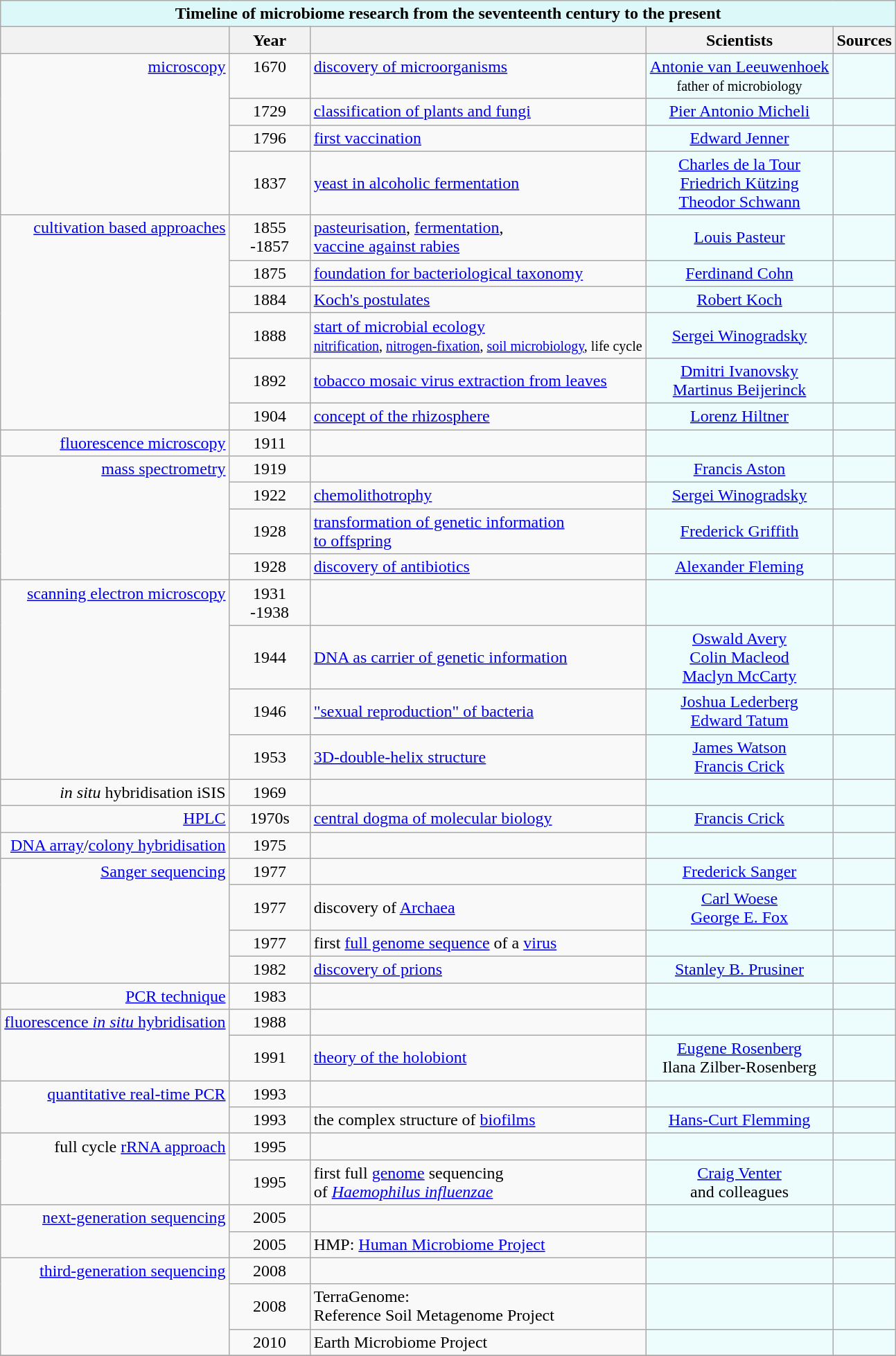<table class="wikitable mw-collapsible autocollapse">
<tr>
<th colspan=5 width=700px align=center style=background:#ddf8f8>Timeline of microbiome research from the seventeenth century to the present</th>
</tr>
<tr>
<th></th>
<th width=70px>Year</th>
<th></th>
<th>Scientists</th>
<th>Sources</th>
</tr>
<tr>
<td align=right valign=top rowspan=4><a href='#'>microscopy</a></td>
<td align=center valign=top>1670</td>
<td valign=top><a href='#'>discovery of microorganisms</a></td>
<td align=center style=background:#edfcfc><a href='#'>Antonie van Leeuwenhoek</a><br><small>father of microbiology</small></td>
<td align=center style=background:#edfcfc></td>
</tr>
<tr>
<td align=center>1729</td>
<td><a href='#'>classification of plants and fungi</a></td>
<td align=center style=background:#edfcfc><a href='#'>Pier Antonio Micheli</a></td>
<td align=center style=background:#edfcfc></td>
</tr>
<tr>
<td align=center>1796</td>
<td><a href='#'>first vaccination</a></td>
<td align=center style=background:#edfcfc><a href='#'>Edward Jenner</a></td>
<td align=center style=background:#edfcfc></td>
</tr>
<tr>
<td align=center>1837</td>
<td><a href='#'>yeast in alcoholic fermentation</a></td>
<td align=center style=background:#edfcfc><a href='#'>Charles de la Tour</a><br><a href='#'>Friedrich Kützing</a><br><a href='#'>Theodor Schwann</a></td>
<td align=center style=background:#edfcfc></td>
</tr>
<tr>
<td align=right valign=top rowspan=6><a href='#'>cultivation based approaches</a></td>
<td align=center>1855<br>-1857</td>
<td><a href='#'>pasteurisation</a>, <a href='#'>fermentation</a>,<br><a href='#'>vaccine against rabies</a></td>
<td align=center style=background:#edfcfc><a href='#'>Louis Pasteur</a></td>
<td align=center style=background:#edfcfc></td>
</tr>
<tr>
<td align=center>1875</td>
<td><a href='#'>foundation for bacteriological taxonomy</a></td>
<td align=center style=background:#edfcfc><a href='#'>Ferdinand Cohn</a></td>
<td align=center style=background:#edfcfc></td>
</tr>
<tr>
<td align=center>1884</td>
<td><a href='#'>Koch's postulates</a></td>
<td align=center style=background:#edfcfc><a href='#'>Robert Koch</a></td>
<td align=center style=background:#edfcfc></td>
</tr>
<tr>
<td align=center>1888</td>
<td><a href='#'>start of microbial ecology</a><br><small><a href='#'>nitrification</a>, <a href='#'>nitrogen-fixation</a>, <a href='#'>soil microbiology</a>, life cycle</small></td>
<td align=center style=background:#edfcfc><a href='#'>Sergei Winogradsky</a></td>
<td align=center style=background:#edfcfc></td>
</tr>
<tr>
<td align=center>1892</td>
<td><a href='#'>tobacco mosaic virus extraction from leaves</a></td>
<td align=center style=background:#edfcfc><a href='#'>Dmitri Ivanovsky</a><br><a href='#'>Martinus Beijerinck</a></td>
<td align=center style=background:#edfcfc></td>
</tr>
<tr>
<td align=center>1904</td>
<td><a href='#'>concept of the rhizosphere</a></td>
<td align=center style=background:#edfcfc><a href='#'>Lorenz Hiltner</a></td>
<td align=center style=background:#edfcfc></td>
</tr>
<tr>
<td align=right valign=top rowspan=1><a href='#'>fluorescence microscopy</a></td>
<td align=center>1911</td>
<td></td>
<td style=background:#edfcfc></td>
<td align=center style=background:#edfcfc></td>
</tr>
<tr>
<td align=right valign=top rowspan=4><a href='#'>mass spectrometry</a></td>
<td align=center>1919</td>
<td> </td>
<td align=center style=background:#edfcfc><a href='#'>Francis Aston</a></td>
<td align=center style=background:#edfcfc></td>
</tr>
<tr>
<td align=center>1922</td>
<td><a href='#'>chemolithotrophy</a></td>
<td align=center style=background:#edfcfc><a href='#'>Sergei Winogradsky</a></td>
<td align=center style=background:#edfcfc></td>
</tr>
<tr>
<td align=center>1928</td>
<td><a href='#'>transformation of genetic information<br>to offspring</a></td>
<td align=center style=background:#edfcfc><a href='#'>Frederick Griffith</a></td>
<td align=center style=background:#edfcfc></td>
</tr>
<tr>
<td align=center>1928</td>
<td><a href='#'>discovery of antibiotics</a></td>
<td align=center style=background:#edfcfc><a href='#'>Alexander Fleming</a></td>
<td align=center style=background:#edfcfc></td>
</tr>
<tr>
<td align=right valign=top rowspan=4><a href='#'>scanning electron microscopy</a></td>
<td align=center>1931<br>-1938</td>
<td></td>
<td style=background:#edfcfc></td>
<td align=center style=background:#edfcfc></td>
</tr>
<tr>
<td align=center>1944</td>
<td><a href='#'>DNA as carrier of genetic information</a></td>
<td align=center style=background:#edfcfc><a href='#'>Oswald Avery</a><br><a href='#'>Colin Macleod</a><br><a href='#'>Maclyn McCarty</a></td>
<td align=center style=background:#edfcfc></td>
</tr>
<tr>
<td align=center>1946</td>
<td><a href='#'>"sexual reproduction" of bacteria</a></td>
<td align=center style=background:#edfcfc><a href='#'>Joshua Lederberg</a><br><a href='#'>Edward Tatum</a></td>
<td align=center style=background:#edfcfc></td>
</tr>
<tr>
<td align=center>1953</td>
<td><a href='#'>3D-double-helix structure</a></td>
<td align=center style=background:#edfcfc><a href='#'>James Watson</a><br><a href='#'>Francis Crick</a></td>
<td align=center style=background:#edfcfc></td>
</tr>
<tr>
<td align=right valign=top rowspan=1><em>in situ</em> hybridisation iSIS</td>
<td align=center>1969</td>
<td> </td>
<td style=background:#edfcfc></td>
<td align=center style=background:#edfcfc></td>
</tr>
<tr>
<td align=right valign=top rowspan=1><a href='#'>HPLC</a></td>
<td align=center>1970s</td>
<td><a href='#'>central dogma of molecular biology</a></td>
<td align=center style=background:#edfcfc><a href='#'>Francis Crick</a></td>
<td align=center style=background:#edfcfc></td>
</tr>
<tr>
<td align=right valign=top rowspan=1><a href='#'>DNA array</a>/<a href='#'>colony hybridisation</a></td>
<td align=center>1975</td>
<td> </td>
<td style=background:#edfcfc></td>
<td align=center style=background:#edfcfc></td>
</tr>
<tr>
<td align=right valign=top rowspan=4><a href='#'>Sanger sequencing</a></td>
<td align=center>1977</td>
<td></td>
<td align=center style=background:#edfcfc><a href='#'>Frederick Sanger</a></td>
<td align=center style=background:#edfcfc></td>
</tr>
<tr>
<td align=center>1977</td>
<td>discovery of <a href='#'>Archaea</a></td>
<td align=center style=background:#edfcfc><a href='#'>Carl Woese</a><br><a href='#'>George E. Fox</a></td>
<td align=center style=background:#edfcfc></td>
</tr>
<tr>
<td align=center>1977</td>
<td>first <a href='#'>full genome sequence</a> of a <a href='#'>virus</a></td>
<td style=background:#edfcfc></td>
<td align=center style=background:#edfcfc></td>
</tr>
<tr>
<td align=center>1982</td>
<td><a href='#'>discovery of prions</a></td>
<td align=center style=background:#edfcfc><a href='#'>Stanley B. Prusiner</a></td>
<td align=center style=background:#edfcfc></td>
</tr>
<tr>
<td align=right valign=top rowspan=1><a href='#'>PCR technique</a></td>
<td align=center>1983</td>
<td> </td>
<td style=background:#edfcfc></td>
<td align=center style=background:#edfcfc></td>
</tr>
<tr>
<td align=right valign=top rowspan=2><a href='#'>fluorescence <em>in situ</em> hybridisation</a></td>
<td align=center>1988</td>
<td> </td>
<td style=background:#edfcfc></td>
<td align=center style=background:#edfcfc></td>
</tr>
<tr>
<td align=center>1991</td>
<td><a href='#'>theory of the holobiont</a></td>
<td align=center style=background:#edfcfc><a href='#'>Eugene Rosenberg</a><br>Ilana Zilber-Rosenberg</td>
<td align=center style=background:#edfcfc></td>
</tr>
<tr>
<td align=right valign=top rowspan=2><a href='#'>quantitative real-time PCR</a></td>
<td align=center>1993</td>
<td> </td>
<td style=background:#edfcfc></td>
<td align=center style=background:#edfcfc></td>
</tr>
<tr>
<td align=center>1993</td>
<td>the complex structure of <a href='#'>biofilms</a></td>
<td align=center style=background:#edfcfc><a href='#'>Hans-Curt Flemming</a></td>
<td align=center style=background:#edfcfc></td>
</tr>
<tr>
<td align=right valign=top rowspan=2>full cycle <a href='#'>rRNA approach</a></td>
<td align=center>1995</td>
<td> </td>
<td style=background:#edfcfc></td>
<td align=center style=background:#edfcfc></td>
</tr>
<tr>
<td align=center>1995</td>
<td>first full <a href='#'>genome</a> sequencing<br>of <em><a href='#'>Haemophilus influenzae</a></em></td>
<td align=center style=background:#edfcfc><a href='#'>Craig Venter</a><br>and colleagues</td>
<td align=center style=background:#edfcfc></td>
</tr>
<tr>
<td align=right valign=top rowspan=2><a href='#'>next-generation sequencing</a></td>
<td align=center>2005</td>
<td> </td>
<td style=background:#edfcfc></td>
<td align=center style=background:#edfcfc></td>
</tr>
<tr>
<td align=center>2005</td>
<td>HMP: <a href='#'>Human Microbiome Project</a></td>
<td style=background:#edfcfc></td>
<td align=center style=background:#edfcfc></td>
</tr>
<tr>
<td align=right valign=top rowspan=3><a href='#'>third-generation sequencing</a></td>
<td align=center>2008</td>
<td> </td>
<td style=background:#edfcfc></td>
<td align=center style=background:#edfcfc></td>
</tr>
<tr>
<td align=center>2008</td>
<td>TerraGenome:<br>Reference Soil Metagenome Project</td>
<td style=background:#edfcfc></td>
<td align=center style=background:#edfcfc></td>
</tr>
<tr>
<td align=center>2010</td>
<td>Earth Microbiome Project</td>
<td style=background:#edfcfc></td>
<td align=center style=background:#edfcfc></td>
</tr>
<tr>
</tr>
</table>
